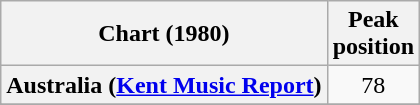<table class="wikitable sortable plainrowheaders" style="text-align:center">
<tr>
<th>Chart (1980)</th>
<th>Peak<br>position</th>
</tr>
<tr>
<th scope="row">Australia (<a href='#'>Kent Music Report</a>)</th>
<td align="center">78</td>
</tr>
<tr>
</tr>
<tr>
</tr>
</table>
